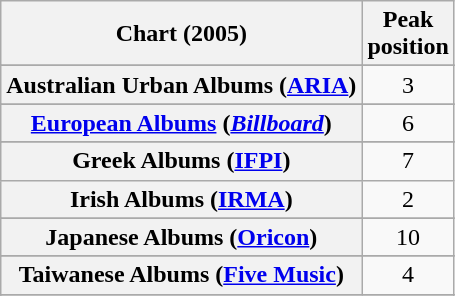<table class="wikitable sortable plainrowheaders" style="text-align:center">
<tr>
<th scope="col">Chart (2005)</th>
<th scope="col">Peak<br> position</th>
</tr>
<tr>
</tr>
<tr>
<th scope="row">Australian Urban Albums (<a href='#'>ARIA</a>)</th>
<td>3</td>
</tr>
<tr>
</tr>
<tr>
</tr>
<tr>
</tr>
<tr>
</tr>
<tr>
</tr>
<tr>
<th scope="row"><a href='#'>European Albums</a> (<em><a href='#'>Billboard</a></em>)</th>
<td>6</td>
</tr>
<tr>
</tr>
<tr>
</tr>
<tr>
</tr>
<tr>
<th scope="row">Greek Albums (<a href='#'>IFPI</a>)</th>
<td>7</td>
</tr>
<tr>
<th scope="row">Irish Albums (<a href='#'>IRMA</a>)</th>
<td>2</td>
</tr>
<tr>
</tr>
<tr>
<th scope="row">Japanese Albums (<a href='#'>Oricon</a>)</th>
<td>10</td>
</tr>
<tr>
</tr>
<tr>
</tr>
<tr>
</tr>
<tr>
</tr>
<tr>
</tr>
<tr>
<th scope="row">Taiwanese Albums (<a href='#'>Five Music</a>)</th>
<td>4</td>
</tr>
<tr>
</tr>
<tr>
</tr>
<tr>
</tr>
<tr>
</tr>
</table>
